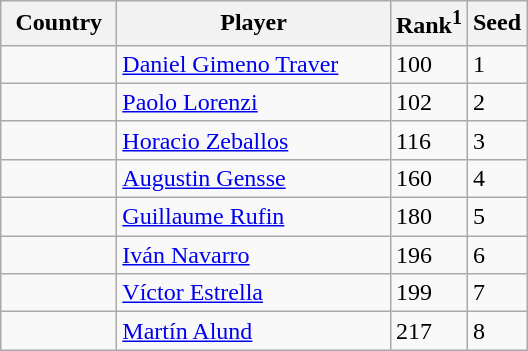<table class="sortable wikitable">
<tr>
<th width="70">Country</th>
<th width="175">Player</th>
<th>Rank<sup>1</sup></th>
<th>Seed</th>
</tr>
<tr>
<td></td>
<td><a href='#'>Daniel Gimeno Traver</a></td>
<td>100</td>
<td>1</td>
</tr>
<tr>
<td></td>
<td><a href='#'>Paolo Lorenzi</a></td>
<td>102</td>
<td>2</td>
</tr>
<tr>
<td></td>
<td><a href='#'>Horacio Zeballos</a></td>
<td>116</td>
<td>3</td>
</tr>
<tr>
<td></td>
<td><a href='#'>Augustin Gensse</a></td>
<td>160</td>
<td>4</td>
</tr>
<tr>
<td></td>
<td><a href='#'>Guillaume Rufin</a></td>
<td>180</td>
<td>5</td>
</tr>
<tr>
<td></td>
<td><a href='#'>Iván Navarro</a></td>
<td>196</td>
<td>6</td>
</tr>
<tr>
<td></td>
<td><a href='#'>Víctor Estrella</a></td>
<td>199</td>
<td>7</td>
</tr>
<tr>
<td></td>
<td><a href='#'>Martín Alund</a></td>
<td>217</td>
<td>8</td>
</tr>
</table>
